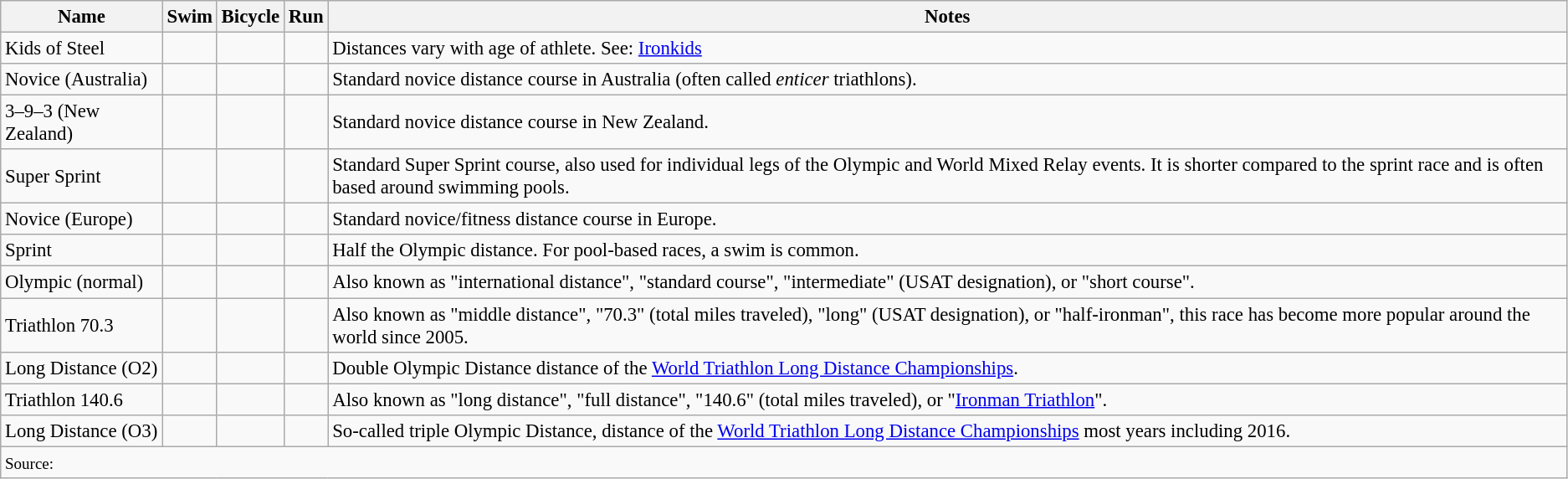<table class="wikitable" style="font-size:95%;">
<tr>
<th>Name</th>
<th>Swim</th>
<th>Bicycle</th>
<th>Run</th>
<th>Notes</th>
</tr>
<tr>
<td>Kids of Steel</td>
<td></td>
<td></td>
<td></td>
<td>Distances vary with age of athlete. See: <a href='#'>Ironkids</a></td>
</tr>
<tr>
<td>Novice (Australia)</td>
<td></td>
<td></td>
<td></td>
<td>Standard novice distance course in Australia (often called <em>enticer</em> triathlons).</td>
</tr>
<tr>
<td>3–9–3 (New Zealand)</td>
<td></td>
<td></td>
<td></td>
<td>Standard novice distance course in New Zealand.</td>
</tr>
<tr>
<td>Super Sprint</td>
<td></td>
<td></td>
<td></td>
<td>Standard Super Sprint course, also used for individual legs of the Olympic and World Mixed Relay events. It is shorter compared to the sprint race and is often based around swimming pools.</td>
</tr>
<tr>
<td>Novice (Europe)</td>
<td></td>
<td></td>
<td></td>
<td>Standard novice/fitness distance course in Europe.</td>
</tr>
<tr>
<td>Sprint</td>
<td></td>
<td></td>
<td></td>
<td>Half the Olympic distance. For pool-based races, a  swim is common.</td>
</tr>
<tr>
<td>Olympic (normal)</td>
<td></td>
<td></td>
<td></td>
<td>Also known as "international distance", "standard course", "intermediate" (USAT designation), or "short course".</td>
</tr>
<tr>
<td>Triathlon 70.3</td>
<td></td>
<td></td>
<td><a href='#'></a></td>
<td>Also known as "middle distance", "70.3" (total miles traveled), "long" (USAT designation), or "half-ironman", this race has become more popular around the world since 2005.</td>
</tr>
<tr>
<td>Long Distance (O2)</td>
<td></td>
<td></td>
<td></td>
<td>Double Olympic Distance distance of the <a href='#'>World Triathlon Long Distance Championships</a>.</td>
</tr>
<tr>
<td>Triathlon 140.6</td>
<td></td>
<td></td>
<td><a href='#'></a></td>
<td>Also known as "long distance", "full distance", "140.6" (total miles traveled), or "<a href='#'>Ironman Triathlon</a>".</td>
</tr>
<tr>
<td>Long Distance (O3)</td>
<td></td>
<td></td>
<td></td>
<td>So-called triple Olympic Distance, distance of the <a href='#'>World Triathlon Long Distance Championships</a> most years including 2016.</td>
</tr>
<tr>
<td colspan="5" align="left"><small>Source:</small></td>
</tr>
</table>
